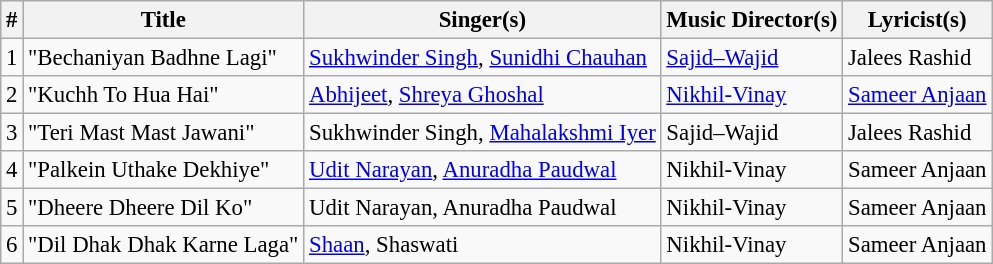<table class="wikitable" style="font-size:95%;">
<tr>
<th>#</th>
<th>Title</th>
<th>Singer(s)</th>
<th>Music Director(s)</th>
<th>Lyricist(s)</th>
</tr>
<tr>
<td>1</td>
<td>"Bechaniyan Badhne Lagi"</td>
<td><a href='#'>Sukhwinder Singh</a>, <a href='#'>Sunidhi Chauhan</a></td>
<td><a href='#'>Sajid–Wajid</a></td>
<td>Jalees Rashid</td>
</tr>
<tr>
<td>2</td>
<td>"Kuchh To Hua Hai"</td>
<td><a href='#'>Abhijeet</a>, <a href='#'>Shreya Ghoshal</a></td>
<td><a href='#'>Nikhil-Vinay</a></td>
<td><a href='#'>Sameer Anjaan</a></td>
</tr>
<tr>
<td>3</td>
<td>"Teri Mast Mast Jawani"</td>
<td>Sukhwinder Singh, <a href='#'>Mahalakshmi Iyer</a></td>
<td>Sajid–Wajid</td>
<td>Jalees Rashid</td>
</tr>
<tr>
<td>4</td>
<td>"Palkein Uthake Dekhiye"</td>
<td><a href='#'>Udit Narayan</a>, <a href='#'>Anuradha Paudwal</a></td>
<td>Nikhil-Vinay</td>
<td>Sameer Anjaan</td>
</tr>
<tr>
<td>5</td>
<td>"Dheere Dheere Dil Ko"</td>
<td>Udit Narayan, Anuradha Paudwal</td>
<td>Nikhil-Vinay</td>
<td>Sameer Anjaan</td>
</tr>
<tr>
<td>6</td>
<td>"Dil Dhak Dhak Karne Laga"</td>
<td><a href='#'>Shaan</a>, Shaswati</td>
<td>Nikhil-Vinay</td>
<td>Sameer Anjaan</td>
</tr>
</table>
